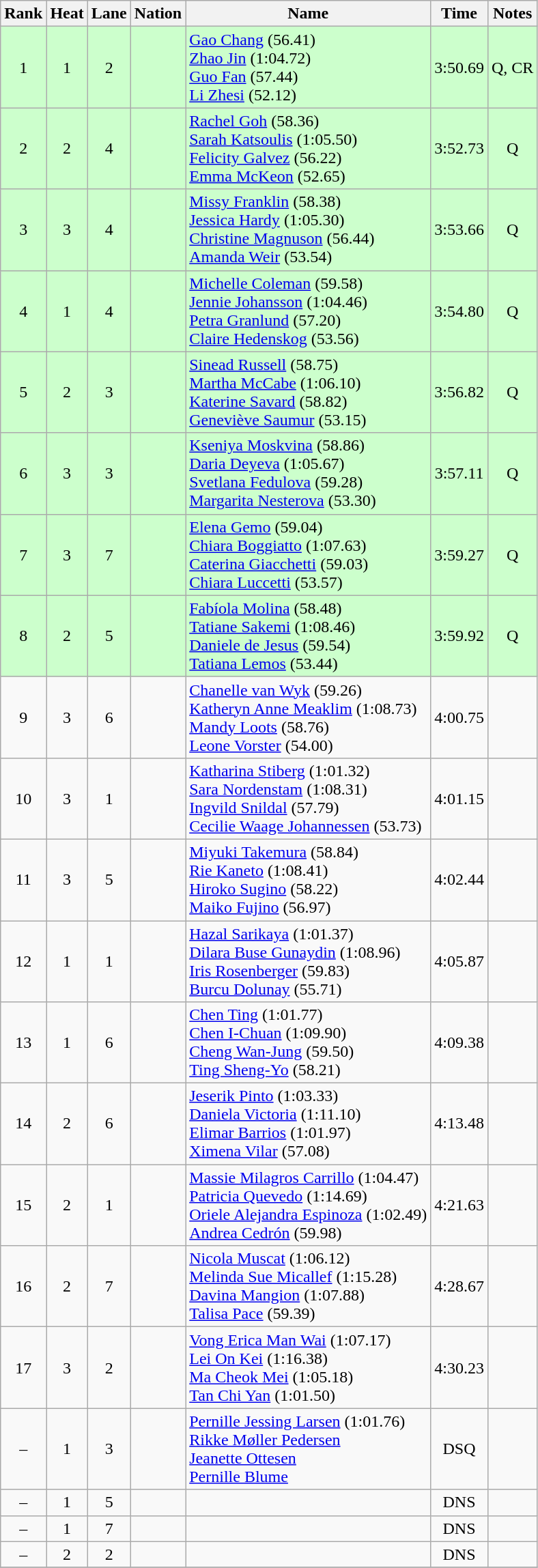<table class="wikitable sortable" style="text-align:center">
<tr>
<th>Rank</th>
<th>Heat</th>
<th>Lane</th>
<th>Nation</th>
<th>Name</th>
<th>Time</th>
<th>Notes</th>
</tr>
<tr bgcolor=ccffcc>
<td>1</td>
<td>1</td>
<td>2</td>
<td align=left></td>
<td align=left><a href='#'>Gao Chang</a> (56.41)<br><a href='#'>Zhao Jin</a> (1:04.72)<br><a href='#'>Guo Fan</a> (57.44)<br><a href='#'>Li Zhesi</a> (52.12)</td>
<td>3:50.69</td>
<td>Q, CR</td>
</tr>
<tr bgcolor=ccffcc>
<td>2</td>
<td>2</td>
<td>4</td>
<td align=left></td>
<td align=left><a href='#'>Rachel Goh</a> (58.36)<br><a href='#'>Sarah Katsoulis</a> (1:05.50)<br><a href='#'>Felicity Galvez</a> (56.22)<br><a href='#'>Emma McKeon</a> (52.65)</td>
<td>3:52.73</td>
<td>Q</td>
</tr>
<tr bgcolor=ccffcc>
<td>3</td>
<td>3</td>
<td>4</td>
<td align=left></td>
<td align=left><a href='#'>Missy Franklin</a> (58.38)<br><a href='#'>Jessica Hardy</a> (1:05.30)<br><a href='#'>Christine Magnuson</a> (56.44)<br><a href='#'>Amanda Weir</a> (53.54)</td>
<td>3:53.66</td>
<td>Q</td>
</tr>
<tr bgcolor=ccffcc>
<td>4</td>
<td>1</td>
<td>4</td>
<td align=left></td>
<td align=left><a href='#'>Michelle Coleman</a> (59.58)<br><a href='#'>Jennie Johansson</a> (1:04.46)<br><a href='#'>Petra Granlund</a> (57.20)<br><a href='#'>Claire Hedenskog</a> (53.56)</td>
<td>3:54.80</td>
<td>Q</td>
</tr>
<tr bgcolor=ccffcc>
<td>5</td>
<td>2</td>
<td>3</td>
<td align=left></td>
<td align=left><a href='#'>Sinead Russell</a> (58.75)<br><a href='#'>Martha McCabe</a> (1:06.10)<br><a href='#'>Katerine Savard</a> (58.82)<br><a href='#'>Geneviève Saumur</a> (53.15)</td>
<td>3:56.82</td>
<td>Q</td>
</tr>
<tr bgcolor=ccffcc>
<td>6</td>
<td>3</td>
<td>3</td>
<td align=left></td>
<td align=left><a href='#'>Kseniya Moskvina</a> (58.86)<br><a href='#'>Daria Deyeva</a> (1:05.67)<br><a href='#'>Svetlana Fedulova</a> (59.28)<br><a href='#'>Margarita Nesterova</a> (53.30)</td>
<td>3:57.11</td>
<td>Q</td>
</tr>
<tr bgcolor=ccffcc>
<td>7</td>
<td>3</td>
<td>7</td>
<td align=left></td>
<td align=left><a href='#'>Elena Gemo</a> (59.04)<br><a href='#'>Chiara Boggiatto</a> (1:07.63)<br><a href='#'>Caterina Giacchetti</a> (59.03)<br><a href='#'>Chiara Luccetti</a> (53.57)</td>
<td>3:59.27</td>
<td>Q</td>
</tr>
<tr bgcolor=ccffcc>
<td>8</td>
<td>2</td>
<td>5</td>
<td align=left></td>
<td align=left><a href='#'>Fabíola Molina</a> (58.48)<br><a href='#'>Tatiane Sakemi</a> (1:08.46)<br><a href='#'>Daniele de Jesus</a> (59.54)<br><a href='#'>Tatiana Lemos</a> (53.44)</td>
<td>3:59.92</td>
<td>Q</td>
</tr>
<tr>
<td>9</td>
<td>3</td>
<td>6</td>
<td align=left></td>
<td align=left><a href='#'>Chanelle van Wyk</a> (59.26)<br><a href='#'>Katheryn Anne Meaklim</a> (1:08.73)<br><a href='#'>Mandy Loots</a> (58.76)<br><a href='#'>Leone Vorster</a> (54.00)</td>
<td>4:00.75</td>
<td></td>
</tr>
<tr>
<td>10</td>
<td>3</td>
<td>1</td>
<td align=left></td>
<td align=left><a href='#'>Katharina Stiberg</a> (1:01.32)<br><a href='#'>Sara Nordenstam</a> (1:08.31)<br><a href='#'>Ingvild Snildal</a> (57.79)<br><a href='#'>Cecilie Waage Johannessen</a> (53.73)</td>
<td>4:01.15</td>
<td></td>
</tr>
<tr>
<td>11</td>
<td>3</td>
<td>5</td>
<td align=left></td>
<td align=left><a href='#'>Miyuki Takemura</a> (58.84)<br><a href='#'>Rie Kaneto</a> (1:08.41)<br><a href='#'>Hiroko Sugino</a> (58.22)<br><a href='#'>Maiko Fujino</a> (56.97)</td>
<td>4:02.44</td>
<td></td>
</tr>
<tr>
<td>12</td>
<td>1</td>
<td>1</td>
<td align=left></td>
<td align=left><a href='#'>Hazal Sarikaya</a> (1:01.37)<br><a href='#'>Dilara Buse Gunaydin</a> (1:08.96)<br><a href='#'>Iris Rosenberger</a> (59.83)<br><a href='#'>Burcu Dolunay</a> (55.71)</td>
<td>4:05.87</td>
<td></td>
</tr>
<tr>
<td>13</td>
<td>1</td>
<td>6</td>
<td align=left></td>
<td align=left><a href='#'>Chen Ting</a> (1:01.77)<br><a href='#'>Chen I-Chuan</a> (1:09.90)<br><a href='#'>Cheng Wan-Jung</a> (59.50)<br><a href='#'>Ting Sheng-Yo</a> (58.21)</td>
<td>4:09.38</td>
<td></td>
</tr>
<tr>
<td>14</td>
<td>2</td>
<td>6</td>
<td align=left></td>
<td align=left><a href='#'>Jeserik Pinto</a> (1:03.33)<br><a href='#'>Daniela Victoria</a> (1:11.10)<br><a href='#'>Elimar Barrios</a> (1:01.97)<br><a href='#'>Ximena Vilar</a> (57.08)</td>
<td>4:13.48</td>
<td></td>
</tr>
<tr>
<td>15</td>
<td>2</td>
<td>1</td>
<td align=left></td>
<td align=left><a href='#'>Massie Milagros Carrillo</a> (1:04.47)<br><a href='#'>Patricia Quevedo</a> (1:14.69)<br><a href='#'>Oriele Alejandra Espinoza</a> (1:02.49)<br><a href='#'>Andrea Cedrón</a> (59.98)</td>
<td>4:21.63</td>
<td></td>
</tr>
<tr>
<td>16</td>
<td>2</td>
<td>7</td>
<td align=left></td>
<td align=left><a href='#'>Nicola Muscat</a> (1:06.12)<br><a href='#'>Melinda Sue Micallef</a> (1:15.28)<br><a href='#'>Davina Mangion</a> (1:07.88)<br><a href='#'>Talisa Pace</a> (59.39)</td>
<td>4:28.67</td>
<td></td>
</tr>
<tr>
<td>17</td>
<td>3</td>
<td>2</td>
<td align=left></td>
<td align=left><a href='#'>Vong Erica Man Wai</a> (1:07.17)<br><a href='#'>Lei On Kei</a> (1:16.38)<br><a href='#'>Ma Cheok Mei</a> (1:05.18)<br><a href='#'>Tan Chi Yan</a> (1:01.50)</td>
<td>4:30.23</td>
<td></td>
</tr>
<tr>
<td>–</td>
<td>1</td>
<td>3</td>
<td align=left></td>
<td align=left><a href='#'>Pernille Jessing Larsen</a> (1:01.76)<br><a href='#'>Rikke Møller Pedersen</a><br><a href='#'>Jeanette Ottesen</a><br><a href='#'>Pernille Blume</a></td>
<td>DSQ</td>
<td></td>
</tr>
<tr>
<td>–</td>
<td>1</td>
<td>5</td>
<td align=left></td>
<td align=left></td>
<td>DNS</td>
<td></td>
</tr>
<tr>
<td>–</td>
<td>1</td>
<td>7</td>
<td align=left></td>
<td align=left></td>
<td>DNS</td>
<td></td>
</tr>
<tr>
<td>–</td>
<td>2</td>
<td>2</td>
<td align=left></td>
<td align=left></td>
<td>DNS</td>
<td></td>
</tr>
<tr>
</tr>
</table>
